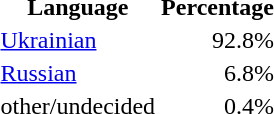<table class="standard">
<tr>
<th>Language</th>
<th>Percentage</th>
</tr>
<tr>
<td><a href='#'>Ukrainian</a></td>
<td align="right">92.8%</td>
</tr>
<tr>
<td><a href='#'>Russian</a></td>
<td align="right">6.8%</td>
</tr>
<tr>
<td>other/undecided</td>
<td align="right">0.4%</td>
</tr>
</table>
